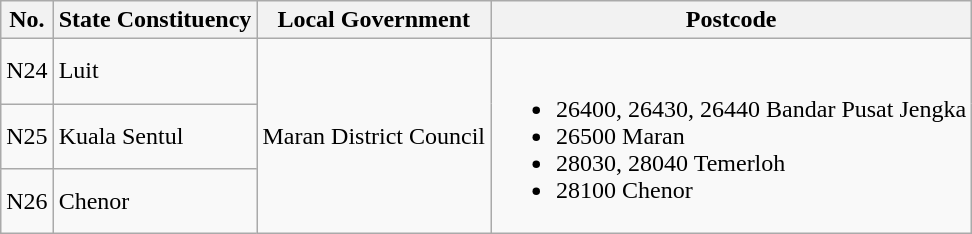<table class="wikitable">
<tr>
<th>No.</th>
<th>State Constituency</th>
<th>Local Government</th>
<th>Postcode</th>
</tr>
<tr>
<td>N24</td>
<td>Luit</td>
<td rowspan="3">Maran District Council</td>
<td rowspan="3"><br><ul><li>26400, 26430, 26440 Bandar Pusat Jengka</li><li>26500 Maran</li><li>28030, 28040 Temerloh</li><li>28100 Chenor</li></ul></td>
</tr>
<tr>
<td>N25</td>
<td>Kuala Sentul</td>
</tr>
<tr>
<td>N26</td>
<td>Chenor</td>
</tr>
</table>
